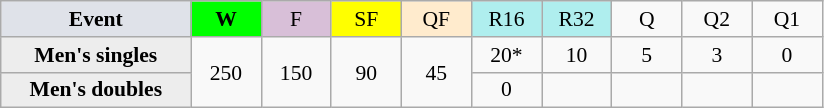<table class=wikitable style=font-size:90%;text-align:center>
<tr>
<td style="width:120px; background:#dfe2e9;"><strong>Event</strong></td>
<td style="width:40px; background:lime;"><strong>W</strong></td>
<td style="width:40px; background:thistle;">F</td>
<td style="width:40px; background:#ff0;">SF</td>
<td style="width:40px; background:#ffebcd;">QF</td>
<td style="width:40px; background:#afeeee;">R16</td>
<td style="width:40px; background:#afeeee;">R32</td>
<td width=40>Q</td>
<td width=40>Q2</td>
<td width=40>Q1</td>
</tr>
<tr>
<th style="background:#ededed;">Men's singles</th>
<td rowspan=2>250</td>
<td rowspan=2>150</td>
<td rowspan=2>90</td>
<td rowspan=2>45</td>
<td>20*</td>
<td>10</td>
<td>5</td>
<td>3</td>
<td>0</td>
</tr>
<tr>
<th style="background:#ededed;">Men's doubles</th>
<td>0</td>
<td></td>
<td></td>
<td></td>
<td></td>
</tr>
</table>
